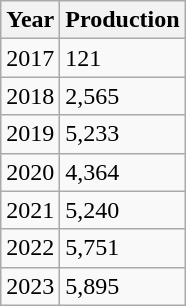<table class="wikitable">
<tr>
<th>Year</th>
<th>Production</th>
</tr>
<tr>
<td>2017</td>
<td>121</td>
</tr>
<tr>
<td>2018</td>
<td>2,565</td>
</tr>
<tr>
<td>2019</td>
<td>5,233</td>
</tr>
<tr>
<td>2020</td>
<td>4,364</td>
</tr>
<tr>
<td>2021</td>
<td>5,240</td>
</tr>
<tr>
<td>2022</td>
<td>5,751</td>
</tr>
<tr>
<td>2023</td>
<td>5,895</td>
</tr>
</table>
